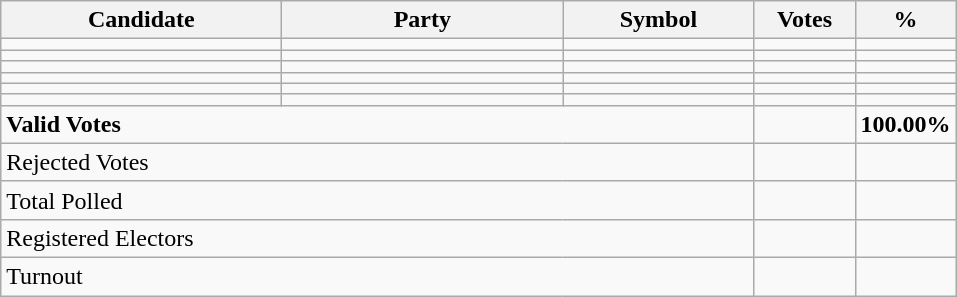<table class="wikitable" border="1" style="text-align:right;">
<tr>
<th align=left width="180">Candidate</th>
<th align=left width="180">Party</th>
<th align=left width="120">Symbol</th>
<th align=left width="60">Votes</th>
<th align=left width="60">%</th>
</tr>
<tr>
<td align=left></td>
<td align=left></td>
<td></td>
<td></td>
<td></td>
</tr>
<tr>
<td align=left></td>
<td align=left></td>
<td></td>
<td></td>
<td></td>
</tr>
<tr>
<td align=left></td>
<td align=left></td>
<td></td>
<td></td>
<td></td>
</tr>
<tr>
<td align=left></td>
<td align=left></td>
<td></td>
<td></td>
<td></td>
</tr>
<tr>
<td align=left></td>
<td align=left></td>
<td></td>
<td></td>
<td></td>
</tr>
<tr>
<td align=left></td>
<td align=left></td>
<td></td>
<td></td>
<td></td>
</tr>
<tr>
<td align=left colspan=3><strong>Valid Votes</strong></td>
<td><strong> </strong></td>
<td><strong>100.00%</strong></td>
</tr>
<tr>
<td align=left colspan=3>Rejected Votes</td>
<td></td>
<td></td>
</tr>
<tr>
<td align=left colspan=3>Total Polled</td>
<td></td>
<td></td>
</tr>
<tr>
<td align=left colspan=3>Registered Electors</td>
<td></td>
<td></td>
</tr>
<tr>
<td align=left colspan=3>Turnout</td>
<td></td>
</tr>
</table>
